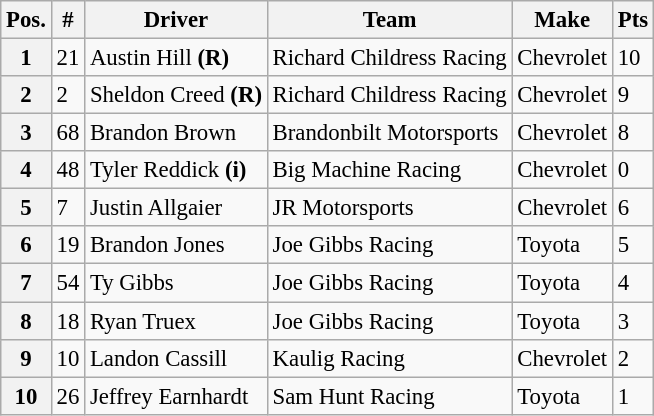<table class="wikitable" style="font-size:95%">
<tr>
<th>Pos.</th>
<th>#</th>
<th>Driver</th>
<th>Team</th>
<th>Make</th>
<th>Pts</th>
</tr>
<tr>
<th>1</th>
<td>21</td>
<td>Austin Hill <strong>(R)</strong></td>
<td>Richard Childress Racing</td>
<td>Chevrolet</td>
<td>10</td>
</tr>
<tr>
<th>2</th>
<td>2</td>
<td>Sheldon Creed <strong>(R)</strong></td>
<td>Richard Childress Racing</td>
<td>Chevrolet</td>
<td>9</td>
</tr>
<tr>
<th>3</th>
<td>68</td>
<td>Brandon Brown</td>
<td>Brandonbilt Motorsports</td>
<td>Chevrolet</td>
<td>8</td>
</tr>
<tr>
<th>4</th>
<td>48</td>
<td>Tyler Reddick <strong>(i)</strong></td>
<td>Big Machine Racing</td>
<td>Chevrolet</td>
<td>0</td>
</tr>
<tr>
<th>5</th>
<td>7</td>
<td>Justin Allgaier</td>
<td>JR Motorsports</td>
<td>Chevrolet</td>
<td>6</td>
</tr>
<tr>
<th>6</th>
<td>19</td>
<td>Brandon Jones</td>
<td>Joe Gibbs Racing</td>
<td>Toyota</td>
<td>5</td>
</tr>
<tr>
<th>7</th>
<td>54</td>
<td>Ty Gibbs</td>
<td>Joe Gibbs Racing</td>
<td>Toyota</td>
<td>4</td>
</tr>
<tr>
<th>8</th>
<td>18</td>
<td>Ryan Truex</td>
<td>Joe Gibbs Racing</td>
<td>Toyota</td>
<td>3</td>
</tr>
<tr>
<th>9</th>
<td>10</td>
<td>Landon Cassill</td>
<td>Kaulig Racing</td>
<td>Chevrolet</td>
<td>2</td>
</tr>
<tr>
<th>10</th>
<td>26</td>
<td>Jeffrey Earnhardt</td>
<td>Sam Hunt Racing</td>
<td>Toyota</td>
<td>1</td>
</tr>
</table>
